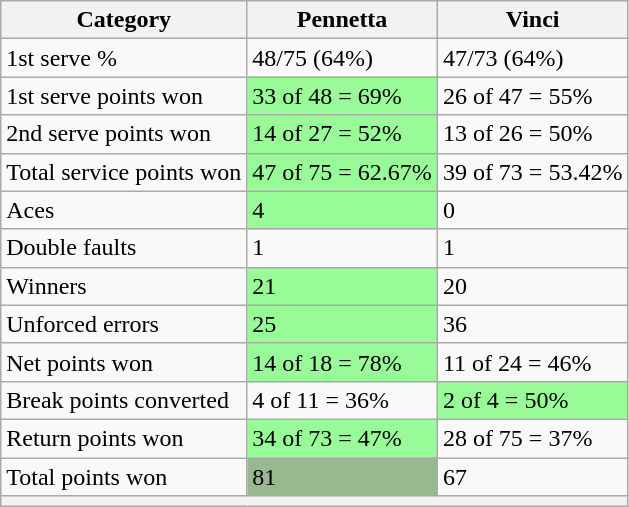<table class="wikitable">
<tr>
<th>Category</th>
<th> Pennetta</th>
<th> Vinci</th>
</tr>
<tr>
<td>1st serve %</td>
<td>48/75 (64%)</td>
<td>47/73 (64%)</td>
</tr>
<tr>
<td>1st serve points won</td>
<td bgcolor=98FB98>33 of 48 = 69%</td>
<td>26 of 47 = 55%</td>
</tr>
<tr>
<td>2nd serve points won</td>
<td bgcolor=98FB98>14 of 27 = 52%</td>
<td>13 of 26 = 50%</td>
</tr>
<tr>
<td>Total service points won</td>
<td bgcolor=98FB98>47 of 75 = 62.67%</td>
<td>39 of 73 = 53.42%</td>
</tr>
<tr>
<td>Aces</td>
<td bgcolor=98FB98>4</td>
<td>0</td>
</tr>
<tr>
<td>Double faults</td>
<td>1</td>
<td>1</td>
</tr>
<tr>
<td>Winners</td>
<td bgcolor=98FB98>21</td>
<td>20</td>
</tr>
<tr>
<td>Unforced errors</td>
<td bgcolor=98FB98>25</td>
<td>36</td>
</tr>
<tr>
<td>Net points won</td>
<td bgcolor=98FB98>14 of 18 = 78%</td>
<td>11 of 24 = 46%</td>
</tr>
<tr>
<td>Break points converted</td>
<td>4 of 11 = 36%</td>
<td bgcolor=98FB98>2 of 4 = 50%</td>
</tr>
<tr>
<td>Return points won</td>
<td bgcolor=98FB98>34 of 73 = 47%</td>
<td>28 of 75 = 37%</td>
</tr>
<tr>
<td>Total points won</td>
<td bgcolor=98FB989>81</td>
<td>67</td>
</tr>
<tr>
<th colspan=3></th>
</tr>
</table>
